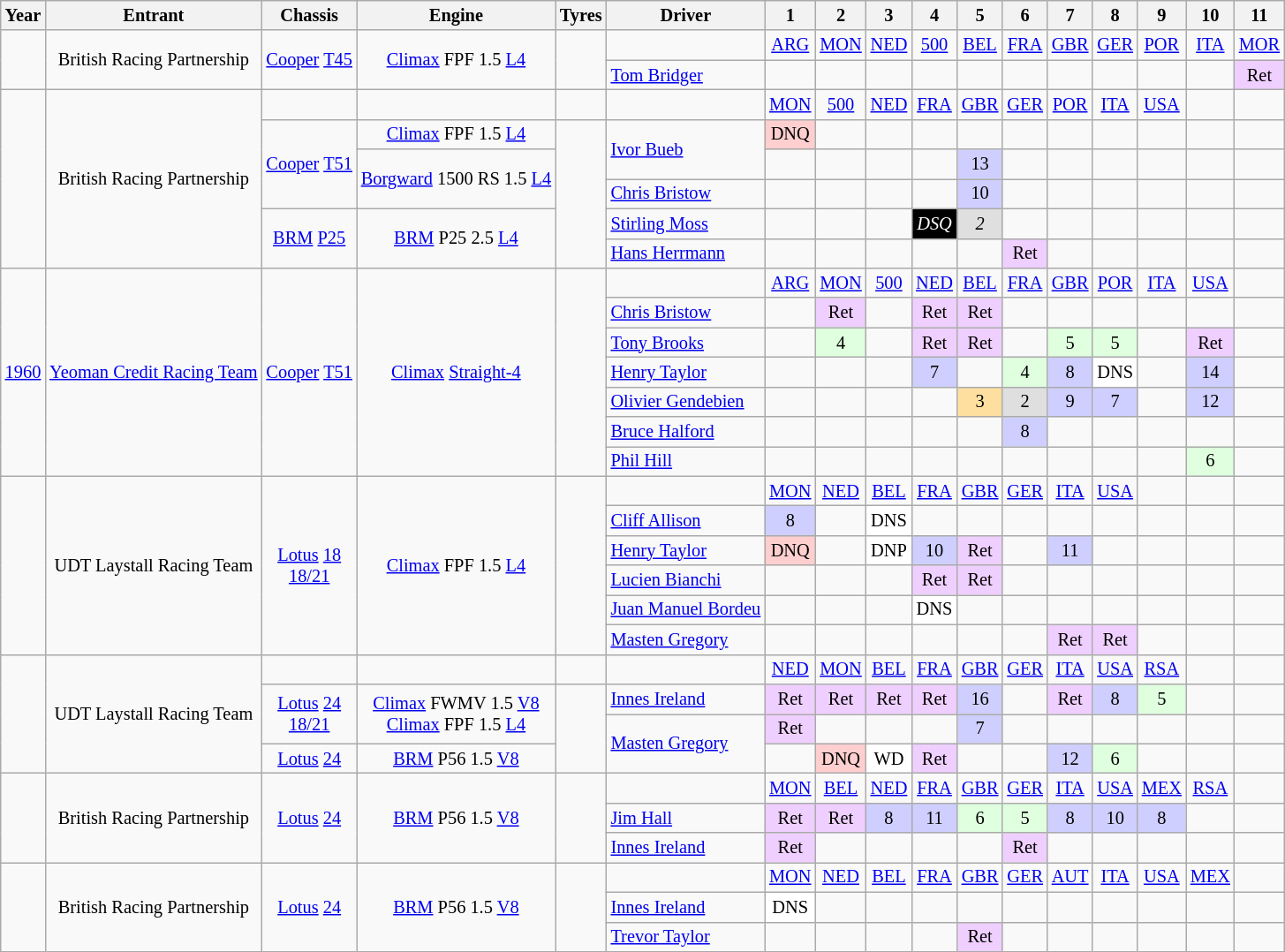<table class="wikitable" style="text-align:center; font-size:85%">
<tr>
<th>Year</th>
<th>Entrant</th>
<th>Chassis</th>
<th>Engine</th>
<th>Tyres</th>
<th>Driver</th>
<th>1</th>
<th>2</th>
<th>3</th>
<th>4</th>
<th>5</th>
<th>6</th>
<th>7</th>
<th>8</th>
<th>9</th>
<th>10</th>
<th>11</th>
</tr>
<tr>
<td rowspan="2"></td>
<td rowspan="2">British Racing Partnership</td>
<td rowspan="2"><a href='#'>Cooper</a> <a href='#'>T45</a></td>
<td rowspan="2"><a href='#'>Climax</a> FPF 1.5 <a href='#'>L4</a></td>
<td rowspan="2"></td>
<td></td>
<td><a href='#'>ARG</a></td>
<td><a href='#'>MON</a></td>
<td><a href='#'>NED</a></td>
<td><a href='#'>500</a></td>
<td><a href='#'>BEL</a></td>
<td><a href='#'>FRA</a></td>
<td><a href='#'>GBR</a></td>
<td><a href='#'>GER</a></td>
<td><a href='#'>POR</a></td>
<td><a href='#'>ITA</a></td>
<td><a href='#'>MOR</a></td>
</tr>
<tr>
<td align="left"> <a href='#'>Tom Bridger</a></td>
<td></td>
<td></td>
<td></td>
<td></td>
<td></td>
<td></td>
<td></td>
<td></td>
<td></td>
<td></td>
<td style="background:#EFCFFF;">Ret</td>
</tr>
<tr>
<td rowspan="6"></td>
<td rowspan="6">British Racing Partnership</td>
<td></td>
<td></td>
<td></td>
<td></td>
<td><a href='#'>MON</a></td>
<td><a href='#'>500</a></td>
<td><a href='#'>NED</a></td>
<td><a href='#'>FRA</a></td>
<td><a href='#'>GBR</a></td>
<td><a href='#'>GER</a></td>
<td><a href='#'>POR</a></td>
<td><a href='#'>ITA</a></td>
<td><a href='#'>USA</a></td>
<td></td>
<td></td>
</tr>
<tr>
<td rowspan="3"><a href='#'>Cooper</a>  <a href='#'>T51</a></td>
<td><a href='#'>Climax</a> FPF 1.5 <a href='#'>L4</a></td>
<td rowspan="5"></td>
<td align="left" rowspan="2"> <a href='#'>Ivor Bueb</a></td>
<td style="background:#ffcfcf;">DNQ</td>
<td></td>
<td></td>
<td></td>
<td></td>
<td></td>
<td></td>
<td></td>
<td></td>
<td></td>
<td></td>
</tr>
<tr>
<td rowspan="2"><a href='#'>Borgward</a> 1500 RS 1.5 <a href='#'>L4</a></td>
<td></td>
<td></td>
<td></td>
<td></td>
<td style="background:#cfcfff;">13</td>
<td></td>
<td></td>
<td></td>
<td></td>
<td></td>
<td></td>
</tr>
<tr>
<td align="left"> <a href='#'>Chris Bristow</a></td>
<td></td>
<td></td>
<td></td>
<td></td>
<td style="background:#cfcfff;">10</td>
<td></td>
<td></td>
<td></td>
<td></td>
<td></td>
<td></td>
</tr>
<tr>
<td rowspan="2"><a href='#'>BRM</a>  <a href='#'>P25</a></td>
<td rowspan="2"><a href='#'>BRM</a> P25 2.5 <a href='#'>L4</a></td>
<td align="left"> <a href='#'>Stirling Moss</a></td>
<td></td>
<td></td>
<td></td>
<td style="background:#000000; color:white"><em>DSQ</em></td>
<td style="background:#dfdfdf;"><em>2</em></td>
<td></td>
<td></td>
<td></td>
<td></td>
<td></td>
<td></td>
</tr>
<tr>
<td align="left"> <a href='#'>Hans Herrmann</a></td>
<td></td>
<td></td>
<td></td>
<td></td>
<td></td>
<td style="background:#EFCFFF;">Ret</td>
<td></td>
<td></td>
<td></td>
<td></td>
<td></td>
</tr>
<tr>
<td rowspan="7"><a href='#'>1960</a></td>
<td rowspan="7"><a href='#'>Yeoman Credit Racing Team</a></td>
<td rowspan="7"><a href='#'>Cooper</a> <a href='#'>T51</a></td>
<td rowspan="7"><a href='#'>Climax</a> <a href='#'>Straight-4</a></td>
<td rowspan="7"></td>
<td></td>
<td><a href='#'>ARG</a></td>
<td><a href='#'>MON</a></td>
<td><a href='#'>500</a></td>
<td><a href='#'>NED</a></td>
<td><a href='#'>BEL</a></td>
<td><a href='#'>FRA</a></td>
<td><a href='#'>GBR</a></td>
<td><a href='#'>POR</a></td>
<td><a href='#'>ITA</a></td>
<td><a href='#'>USA</a></td>
<td></td>
</tr>
<tr>
<td align="left"> <a href='#'>Chris Bristow</a></td>
<td></td>
<td style="background:#EFCFFF;">Ret</td>
<td></td>
<td style="background:#EFCFFF;">Ret</td>
<td style="background:#EFCFFF;">Ret</td>
<td></td>
<td></td>
<td></td>
<td></td>
<td></td>
<td></td>
</tr>
<tr>
<td align="left"> <a href='#'>Tony Brooks</a></td>
<td></td>
<td style="background:#DFFFDF;">4</td>
<td></td>
<td style="background:#EFCFFF;">Ret</td>
<td style="background:#EFCFFF;">Ret</td>
<td></td>
<td style="background:#DFFFDF;">5</td>
<td style="background:#DFFFDF;">5</td>
<td></td>
<td style="background:#EFCFFF;">Ret</td>
<td></td>
</tr>
<tr>
<td align="left"> <a href='#'>Henry Taylor</a></td>
<td></td>
<td></td>
<td></td>
<td style="background:#CFCFFF;">7</td>
<td></td>
<td style="background:#DFFFDF;">4</td>
<td style="background:#CFCFFF;">8</td>
<td style="background:#FFFFFF;">DNS</td>
<td></td>
<td style="background:#CFCFFF;">14</td>
<td></td>
</tr>
<tr>
<td align="left"> <a href='#'>Olivier Gendebien</a></td>
<td></td>
<td></td>
<td></td>
<td></td>
<td style="background:#FFDF9F;">3</td>
<td style="background:#DFDFDF;">2</td>
<td style="background:#CFCFFF;">9</td>
<td style="background:#CFCFFF;">7</td>
<td></td>
<td style="background:#CFCFFF;">12</td>
<td></td>
</tr>
<tr>
<td align="left"> <a href='#'>Bruce Halford</a></td>
<td></td>
<td></td>
<td></td>
<td></td>
<td></td>
<td style="background:#CFCFFF;">8</td>
<td></td>
<td></td>
<td></td>
<td></td>
<td></td>
</tr>
<tr>
<td align="left"> <a href='#'>Phil Hill</a></td>
<td></td>
<td></td>
<td></td>
<td></td>
<td></td>
<td></td>
<td></td>
<td></td>
<td></td>
<td style="background:#DFFFDF;">6</td>
<td></td>
</tr>
<tr>
<td rowspan="6"></td>
<td rowspan="6">UDT Laystall Racing Team</td>
<td rowspan="6"><a href='#'>Lotus</a> <a href='#'>18</a><br><a href='#'>18/21</a></td>
<td rowspan="6"><a href='#'>Climax</a> FPF 1.5 <a href='#'>L4</a></td>
<td rowspan="6"></td>
<td></td>
<td><a href='#'>MON</a></td>
<td><a href='#'>NED</a></td>
<td><a href='#'>BEL</a></td>
<td><a href='#'>FRA</a></td>
<td><a href='#'>GBR</a></td>
<td><a href='#'>GER</a></td>
<td><a href='#'>ITA</a></td>
<td><a href='#'>USA</a></td>
<td></td>
<td></td>
<td></td>
</tr>
<tr>
<td align="left"> <a href='#'>Cliff Allison</a></td>
<td style="background:#cfcfff;">8</td>
<td></td>
<td style="background:#ffffff;">DNS</td>
<td></td>
<td></td>
<td></td>
<td></td>
<td></td>
<td></td>
<td></td>
<td></td>
</tr>
<tr>
<td align="left"> <a href='#'>Henry Taylor</a></td>
<td style="background:#ffcfcf;">DNQ</td>
<td></td>
<td style="background:#ffffff;">DNP</td>
<td style="background:#cfcfff;">10</td>
<td style="background:#efcfff;">Ret</td>
<td></td>
<td style="background:#cfcfff;">11</td>
<td></td>
<td></td>
<td></td>
<td></td>
</tr>
<tr>
<td align="left"> <a href='#'>Lucien Bianchi</a></td>
<td></td>
<td></td>
<td></td>
<td style="background:#efcfff;">Ret</td>
<td style="background:#efcfff;">Ret</td>
<td></td>
<td></td>
<td></td>
<td></td>
<td></td>
<td></td>
</tr>
<tr>
<td align="left"> <a href='#'>Juan Manuel Bordeu</a></td>
<td></td>
<td></td>
<td></td>
<td style="background:#ffffff;">DNS</td>
<td></td>
<td></td>
<td></td>
<td></td>
<td></td>
<td></td>
<td></td>
</tr>
<tr>
<td align="left"> <a href='#'>Masten Gregory</a></td>
<td></td>
<td></td>
<td></td>
<td></td>
<td></td>
<td></td>
<td style="background:#efcfff;">Ret</td>
<td style="background:#efcfff;">Ret</td>
<td></td>
<td></td>
<td></td>
</tr>
<tr>
<td rowspan="4"></td>
<td rowspan="4">UDT Laystall Racing Team</td>
<td></td>
<td></td>
<td></td>
<td></td>
<td><a href='#'>NED</a></td>
<td><a href='#'>MON</a></td>
<td><a href='#'>BEL</a></td>
<td><a href='#'>FRA</a></td>
<td><a href='#'>GBR</a></td>
<td><a href='#'>GER</a></td>
<td><a href='#'>ITA</a></td>
<td><a href='#'>USA</a></td>
<td><a href='#'>RSA</a></td>
<td></td>
<td></td>
</tr>
<tr>
<td rowspan="2"><a href='#'>Lotus</a> <a href='#'>24</a><br><a href='#'>18/21</a></td>
<td rowspan="2"><a href='#'>Climax</a> FWMV 1.5 <a href='#'>V8</a><br><a href='#'>Climax</a> FPF 1.5 <a href='#'>L4</a></td>
<td rowspan="3"></td>
<td align="left"> <a href='#'>Innes Ireland</a></td>
<td style="background:#efcfff;">Ret</td>
<td style="background:#efcfff;">Ret</td>
<td style="background:#efcfff;">Ret</td>
<td style="background:#efcfff;">Ret</td>
<td style="background:#cfcfff;">16</td>
<td></td>
<td style="background:#efcfff;">Ret</td>
<td style="background:#cfcfff;">8</td>
<td style="background:#dfffdf;">5</td>
<td></td>
<td></td>
</tr>
<tr>
<td align="left" rowspan="2"> <a href='#'>Masten Gregory</a></td>
<td style="background:#efcfff;">Ret</td>
<td></td>
<td></td>
<td></td>
<td style="background:#cfcfff;">7</td>
<td></td>
<td></td>
<td></td>
<td></td>
<td></td>
<td></td>
</tr>
<tr>
<td><a href='#'>Lotus</a> <a href='#'>24</a></td>
<td><a href='#'>BRM</a> P56 1.5 <a href='#'>V8</a></td>
<td></td>
<td style="background:#ffcfcf;">DNQ</td>
<td style="background:#ffffff;">WD</td>
<td style="background:#efcfff;">Ret</td>
<td></td>
<td></td>
<td style="background:#cfcfff;">12</td>
<td style="background:#dfffdf;">6</td>
<td></td>
<td></td>
<td></td>
</tr>
<tr>
<td rowspan="3"></td>
<td rowspan="3">British Racing Partnership</td>
<td rowspan="3"><a href='#'>Lotus</a> <a href='#'>24</a></td>
<td rowspan="3"><a href='#'>BRM</a> P56 1.5 <a href='#'>V8</a></td>
<td rowspan="3"></td>
<td></td>
<td><a href='#'>MON</a></td>
<td><a href='#'>BEL</a></td>
<td><a href='#'>NED</a></td>
<td><a href='#'>FRA</a></td>
<td><a href='#'>GBR</a></td>
<td><a href='#'>GER</a></td>
<td><a href='#'>ITA</a></td>
<td><a href='#'>USA</a></td>
<td><a href='#'>MEX</a></td>
<td><a href='#'>RSA</a></td>
<td></td>
</tr>
<tr>
<td align="left"> <a href='#'>Jim Hall</a></td>
<td style="background:#efcfff;">Ret</td>
<td style="background:#efcfff;">Ret</td>
<td style="background:#cfcfff;">8</td>
<td style="background:#cfcfff;">11</td>
<td style="background:#dfffdf;">6</td>
<td style="background:#dfffdf;">5</td>
<td style="background:#cfcfff;">8</td>
<td style="background:#cfcfff;">10</td>
<td style="background:#cfcfff;">8</td>
<td></td>
<td></td>
</tr>
<tr>
<td align="left"> <a href='#'>Innes Ireland</a></td>
<td style="background:#efcfff;">Ret</td>
<td></td>
<td></td>
<td></td>
<td></td>
<td style="background:#efcfff;">Ret</td>
<td></td>
<td></td>
<td></td>
<td></td>
<td></td>
</tr>
<tr>
<td rowspan="3"></td>
<td rowspan="3">British Racing Partnership</td>
<td rowspan="3"><a href='#'>Lotus</a> <a href='#'>24</a></td>
<td rowspan="3"><a href='#'>BRM</a> P56 1.5 <a href='#'>V8</a></td>
<td rowspan="3"></td>
<td></td>
<td><a href='#'>MON</a></td>
<td><a href='#'>NED</a></td>
<td><a href='#'>BEL</a></td>
<td><a href='#'>FRA</a></td>
<td><a href='#'>GBR</a></td>
<td><a href='#'>GER</a></td>
<td><a href='#'>AUT</a></td>
<td><a href='#'>ITA</a></td>
<td><a href='#'>USA</a></td>
<td><a href='#'>MEX</a></td>
<td></td>
</tr>
<tr>
<td align="left"> <a href='#'>Innes Ireland</a></td>
<td style="background:#ffffff;">DNS</td>
<td></td>
<td></td>
<td></td>
<td></td>
<td></td>
<td></td>
<td></td>
<td></td>
<td></td>
<td></td>
</tr>
<tr>
<td align="left"> <a href='#'>Trevor Taylor</a></td>
<td></td>
<td></td>
<td></td>
<td></td>
<td style="background:#efcfff;">Ret</td>
<td></td>
<td></td>
<td></td>
<td></td>
<td></td>
<td></td>
</tr>
</table>
